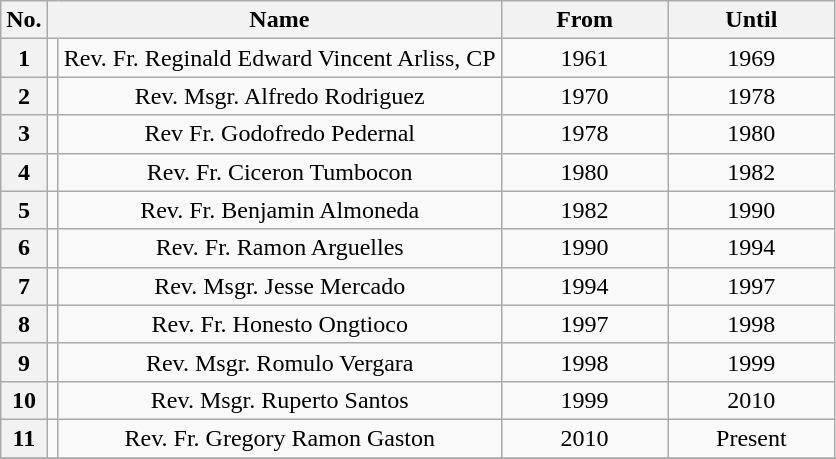<table class="wikitable" style="text-align:center;">
<tr>
<th scope="col">No.</th>
<th scope="col" style="border-right:none;"></th>
<th scope="col" style="border-left:none;">Name</th>
<th scope="col" style="width:20%;">From</th>
<th scope="col" style="width:20%;">Until</th>
</tr>
<tr>
<th scope="row">1</th>
<td></td>
<td>Rev. Fr. Reginald Edward Vincent Arliss, CP</td>
<td>1961</td>
<td>1969</td>
</tr>
<tr>
<th scope="row">2</th>
<td></td>
<td>Rev. Msgr. Alfredo Rodriguez</td>
<td>1970</td>
<td>1978</td>
</tr>
<tr>
<th scope="row">3</th>
<td></td>
<td>Rev Fr. Godofredo Pedernal</td>
<td>1978</td>
<td>1980</td>
</tr>
<tr>
<th scope="row">4</th>
<td></td>
<td>Rev. Fr. Ciceron Tumbocon</td>
<td>1980</td>
<td>1982</td>
</tr>
<tr>
<th scope="row">5</th>
<td></td>
<td>Rev. Fr. Benjamin Almoneda</td>
<td>1982</td>
<td>1990</td>
</tr>
<tr>
<th scope="row">6</th>
<td><br></td>
<td>Rev. Fr. Ramon Arguelles</td>
<td>1990</td>
<td>1994</td>
</tr>
<tr>
<th scope="row">7</th>
<td></td>
<td>Rev. Msgr. Jesse Mercado</td>
<td>1994</td>
<td>1997</td>
</tr>
<tr>
<th scope="row">8</th>
<td><br></td>
<td>Rev. Fr. Honesto Ongtioco</td>
<td>1997</td>
<td>1998</td>
</tr>
<tr>
<th scope="row">9</th>
<td></td>
<td>Rev. Msgr. Romulo Vergara</td>
<td>1998</td>
<td>1999</td>
</tr>
<tr>
<th scope="row">10</th>
<td><br></td>
<td>Rev. Msgr. Ruperto Santos</td>
<td>1999</td>
<td>2010</td>
</tr>
<tr>
<th scope="row">11</th>
<td></td>
<td>Rev. Fr. Gregory Ramon Gaston</td>
<td>2010</td>
<td>Present</td>
</tr>
<tr>
</tr>
</table>
